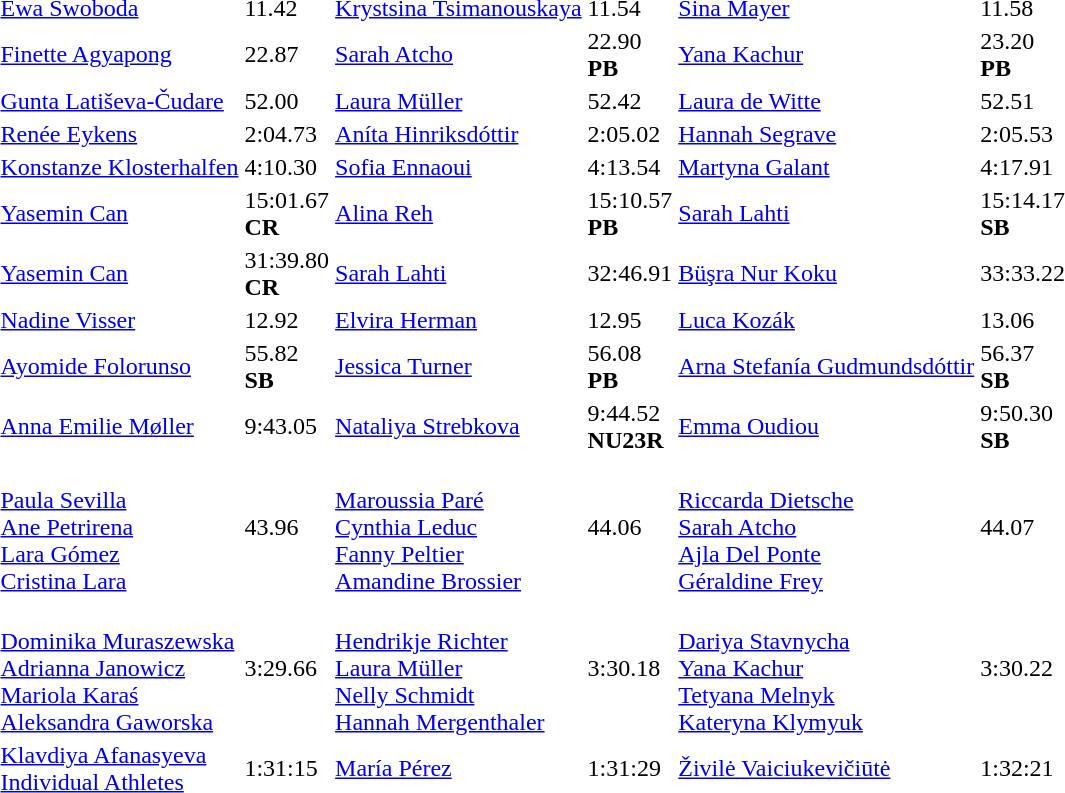<table>
<tr>
<td></td>
<td><a href='#'>Ewa Swoboda</a> <br> </td>
<td>11.42</td>
<td><a href='#'>Krystsina Tsimanouskaya</a> <br> </td>
<td>11.54</td>
<td><a href='#'>Sina Mayer</a> <br> </td>
<td>11.58</td>
</tr>
<tr>
<td></td>
<td><a href='#'>Finette Agyapong</a> <br> </td>
<td>22.87</td>
<td><a href='#'>Sarah Atcho</a> <br> </td>
<td>22.90<br><strong>PB</strong></td>
<td><a href='#'>Yana Kachur</a> <br> </td>
<td>23.20<br><strong>PB</strong></td>
</tr>
<tr>
<td></td>
<td><a href='#'>Gunta Latiševa-Čudare</a> <br> </td>
<td>52.00</td>
<td><a href='#'>Laura Müller</a> <br> </td>
<td>52.42</td>
<td><a href='#'>Laura de Witte</a> <br> </td>
<td>52.51</td>
</tr>
<tr>
<td></td>
<td><a href='#'>Renée Eykens</a> <br> </td>
<td>2:04.73</td>
<td><a href='#'>Aníta Hinriksdóttir</a> <br> </td>
<td>2:05.02</td>
<td><a href='#'>Hannah Segrave</a> <br> </td>
<td>2:05.53</td>
</tr>
<tr>
<td></td>
<td><a href='#'>Konstanze Klosterhalfen</a> <br> </td>
<td>4:10.30</td>
<td><a href='#'>Sofia Ennaoui</a> <br> </td>
<td>4:13.54</td>
<td><a href='#'>Martyna Galant</a> <br> </td>
<td>4:17.91</td>
</tr>
<tr>
<td></td>
<td><a href='#'>Yasemin Can</a> <br> </td>
<td>15:01.67<br><strong>CR</strong></td>
<td><a href='#'>Alina Reh</a> <br> </td>
<td>15:10.57<br><strong>PB</strong></td>
<td><a href='#'>Sarah Lahti</a> <br> </td>
<td>15:14.17<br><strong>SB</strong></td>
</tr>
<tr>
<td></td>
<td><a href='#'>Yasemin Can</a> <br> </td>
<td>31:39.80<br><strong>CR</strong></td>
<td><a href='#'>Sarah Lahti</a> <br> </td>
<td>32:46.91</td>
<td><a href='#'>Büşra Nur Koku</a> <br> </td>
<td>33:33.22</td>
</tr>
<tr>
<td></td>
<td><a href='#'>Nadine Visser</a><br></td>
<td>12.92</td>
<td><a href='#'>Elvira Herman</a><br></td>
<td>12.95</td>
<td><a href='#'>Luca Kozák</a><br></td>
<td>13.06</td>
</tr>
<tr>
<td></td>
<td><a href='#'>Ayomide Folorunso</a> <br> </td>
<td>55.82<br><strong>SB</strong></td>
<td><a href='#'>Jessica Turner</a> <br> </td>
<td>56.08<br><strong>PB</strong></td>
<td><a href='#'>Arna Stefanía Gudmundsdóttir</a> <br> </td>
<td>56.37<br><strong>SB</strong></td>
</tr>
<tr>
<td></td>
<td><a href='#'>Anna Emilie Møller</a><br></td>
<td>9:43.05</td>
<td><a href='#'>Nataliya Strebkova</a><br></td>
<td>9:44.52<br><strong>NU23R</strong></td>
<td><a href='#'>Emma Oudiou</a><br></td>
<td>9:50.30<br><strong>SB</strong></td>
</tr>
<tr>
<td></td>
<td><br><a href='#'>Paula Sevilla</a><br><a href='#'>Ane Petrirena</a><br><a href='#'>Lara Gómez</a><br><a href='#'>Cristina Lara</a></td>
<td>43.96</td>
<td><br><a href='#'>Maroussia Paré</a><br><a href='#'>Cynthia Leduc</a><br><a href='#'>Fanny Peltier</a><br><a href='#'>Amandine Brossier</a></td>
<td>44.06</td>
<td><br><a href='#'>Riccarda Dietsche</a><br><a href='#'>Sarah Atcho</a><br><a href='#'>Ajla Del Ponte</a><br><a href='#'>Géraldine Frey</a></td>
<td>44.07</td>
</tr>
<tr>
<td></td>
<td><br><a href='#'>Dominika Muraszewska</a><br><a href='#'>Adrianna Janowicz</a><br><a href='#'>Mariola Karaś</a><br><a href='#'>Aleksandra Gaworska</a></td>
<td>3:29.66</td>
<td><br><a href='#'>Hendrikje Richter</a><br><a href='#'>Laura Müller</a><br><a href='#'>Nelly Schmidt</a><br><a href='#'>Hannah Mergenthaler</a></td>
<td>3:30.18</td>
<td><br><a href='#'>Dariya Stavnycha</a><br><a href='#'>Yana Kachur</a><br><a href='#'>Tetyana Melnyk</a><br><a href='#'>Kateryna Klymyuk</a></td>
<td>3:30.22</td>
</tr>
<tr>
<td></td>
<td><a href='#'>Klavdiya Afanasyeva</a><br> <a href='#'>Individual Athletes</a></td>
<td>1:31:15</td>
<td><a href='#'>María Pérez</a><br></td>
<td>1:31:29</td>
<td><a href='#'>Živilė Vaiciukevičiūtė</a><br></td>
<td>1:32:21</td>
</tr>
</table>
